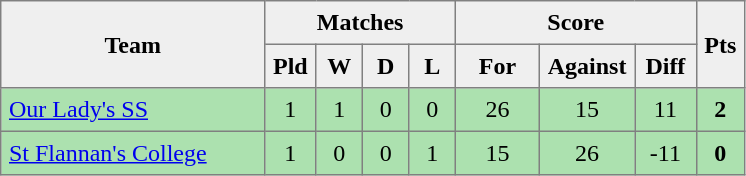<table style=border-collapse:collapse border=1 cellspacing=0 cellpadding=5>
<tr align=center bgcolor=#efefef>
<th rowspan=2 width=165>Team</th>
<th colspan=4>Matches</th>
<th colspan=3>Score</th>
<th rowspan=2width=20>Pts</th>
</tr>
<tr align=center bgcolor=#efefef>
<th width=20>Pld</th>
<th width=20>W</th>
<th width=20>D</th>
<th width=20>L</th>
<th width=45>For</th>
<th width=45>Against</th>
<th width=30>Diff</th>
</tr>
<tr align=center style="background:#ACE1AF;">
<td style="text-align:left;"><a href='#'>Our Lady's SS</a></td>
<td>1</td>
<td>1</td>
<td>0</td>
<td>0</td>
<td>26</td>
<td>15</td>
<td>11</td>
<td><strong>2</strong></td>
</tr>
<tr align=center style="background:#ACE1AF;">
<td style="text-align:left;"><a href='#'>St Flannan's College</a></td>
<td>1</td>
<td>0</td>
<td>0</td>
<td>1</td>
<td>15</td>
<td>26</td>
<td>-11</td>
<td><strong>0</strong></td>
</tr>
</table>
